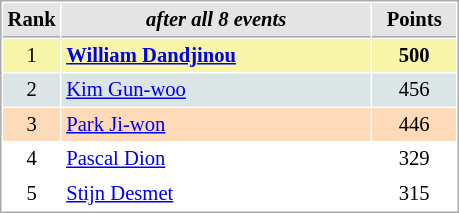<table cellspacing="1" cellpadding="3" style="border:1px solid #AAAAAA;font-size:86%">
<tr style="background-color: #E4E4E4;">
<th style="border-bottom:1px solid #AAAAAA; width: 10px;">Rank</th>
<th style="border-bottom:1px solid #AAAAAA; width: 200px;"><em>after all 8 events</em></th>
<th style="border-bottom:1px solid #AAAAAA; width: 50px;">Points</th>
</tr>
<tr style="background:#f7f6a8;">
<td align=center>1</td>
<td> <strong><a href='#'>William Dandjinou</a></strong></td>
<td align=center><strong>500</strong></td>
</tr>
<tr style="background:#dce5e5;">
<td align=center>2</td>
<td> <a href='#'>Kim Gun-woo</a></td>
<td align=center>456</td>
</tr>
<tr style="background:#ffdab9;">
<td align=center>3</td>
<td> <a href='#'>Park Ji-won</a></td>
<td align=center>446</td>
</tr>
<tr>
<td align=center>4</td>
<td> <a href='#'>Pascal Dion</a></td>
<td align=center>329</td>
</tr>
<tr>
<td align=center>5</td>
<td> <a href='#'>Stijn Desmet</a></td>
<td align=center>315</td>
</tr>
</table>
